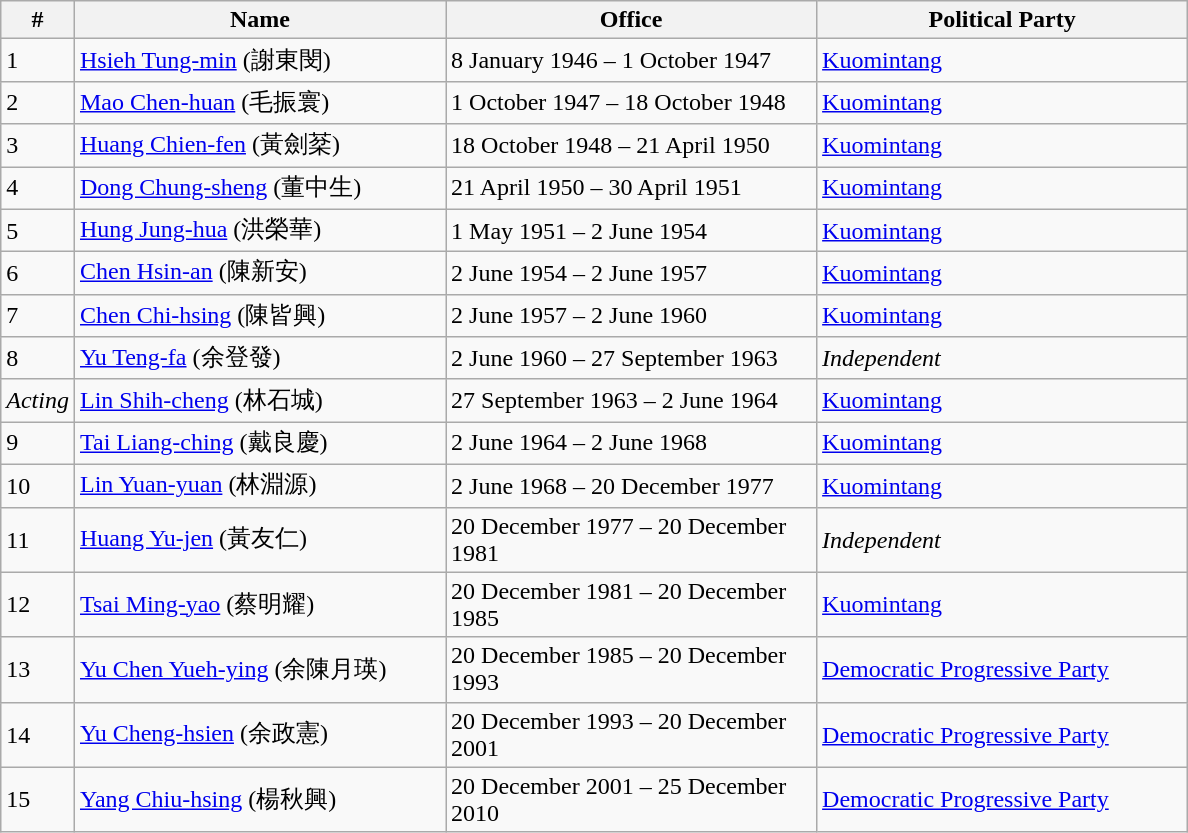<table class="wikitable">
<tr>
<th>#</th>
<th width="240">Name</th>
<th width="240">Office</th>
<th width="240">Political Party</th>
</tr>
<tr>
<td>1</td>
<td><a href='#'>Hsieh Tung-min</a> (謝東閔)</td>
<td>8 January 1946 – 1 October 1947</td>
<td><a href='#'>Kuomintang</a></td>
</tr>
<tr>
<td>2</td>
<td><a href='#'>Mao Chen-huan</a> (毛振寰)</td>
<td>1 October 1947 – 18 October 1948</td>
<td><a href='#'>Kuomintang</a></td>
</tr>
<tr>
<td>3</td>
<td><a href='#'>Huang Chien-fen</a> (黃劍棻)</td>
<td>18 October 1948 – 21 April 1950</td>
<td><a href='#'>Kuomintang</a></td>
</tr>
<tr>
<td>4</td>
<td><a href='#'>Dong Chung-sheng</a> (董中生)</td>
<td>21 April 1950 – 30 April 1951</td>
<td><a href='#'>Kuomintang</a></td>
</tr>
<tr>
<td>5</td>
<td><a href='#'>Hung Jung-hua</a> (洪榮華)</td>
<td>1 May 1951 – 2 June 1954</td>
<td><a href='#'>Kuomintang</a></td>
</tr>
<tr>
<td>6</td>
<td><a href='#'>Chen Hsin-an</a> (陳新安)</td>
<td>2 June 1954 – 2 June 1957</td>
<td><a href='#'>Kuomintang</a></td>
</tr>
<tr>
<td>7</td>
<td><a href='#'>Chen Chi-hsing</a> (陳皆興)</td>
<td>2 June 1957 – 2 June 1960</td>
<td><a href='#'>Kuomintang</a></td>
</tr>
<tr>
<td>8</td>
<td><a href='#'>Yu Teng-fa</a> (余登發)</td>
<td>2 June 1960 – 27 September 1963</td>
<td><em>Independent</em></td>
</tr>
<tr>
<td><em>Acting</em></td>
<td><a href='#'>Lin Shih-cheng</a> (林石城)</td>
<td>27 September 1963 – 2 June 1964</td>
<td><a href='#'>Kuomintang</a></td>
</tr>
<tr>
<td>9</td>
<td><a href='#'>Tai Liang-ching</a> (戴良慶)</td>
<td>2 June 1964 – 2 June 1968</td>
<td><a href='#'>Kuomintang</a></td>
</tr>
<tr>
<td>10</td>
<td><a href='#'>Lin Yuan-yuan</a> (林淵源)</td>
<td>2 June 1968 – 20 December 1977</td>
<td><a href='#'>Kuomintang</a></td>
</tr>
<tr>
<td>11</td>
<td><a href='#'>Huang Yu-jen</a> (黃友仁)</td>
<td>20 December 1977 – 20 December 1981</td>
<td><em>Independent</em></td>
</tr>
<tr>
<td>12</td>
<td><a href='#'>Tsai Ming-yao</a> (蔡明耀)</td>
<td>20 December 1981 – 20 December 1985</td>
<td><a href='#'>Kuomintang</a></td>
</tr>
<tr>
<td>13</td>
<td><a href='#'>Yu Chen Yueh-ying</a> (余陳月瑛)</td>
<td>20 December 1985 – 20 December 1993</td>
<td><a href='#'>Democratic Progressive Party</a></td>
</tr>
<tr>
<td>14</td>
<td><a href='#'>Yu Cheng-hsien</a> (余政憲)</td>
<td>20 December 1993 – 20 December 2001</td>
<td><a href='#'>Democratic Progressive Party</a></td>
</tr>
<tr>
<td>15</td>
<td><a href='#'>Yang Chiu-hsing</a> (楊秋興)</td>
<td>20 December 2001 – 25 December 2010</td>
<td><a href='#'>Democratic Progressive Party</a></td>
</tr>
</table>
